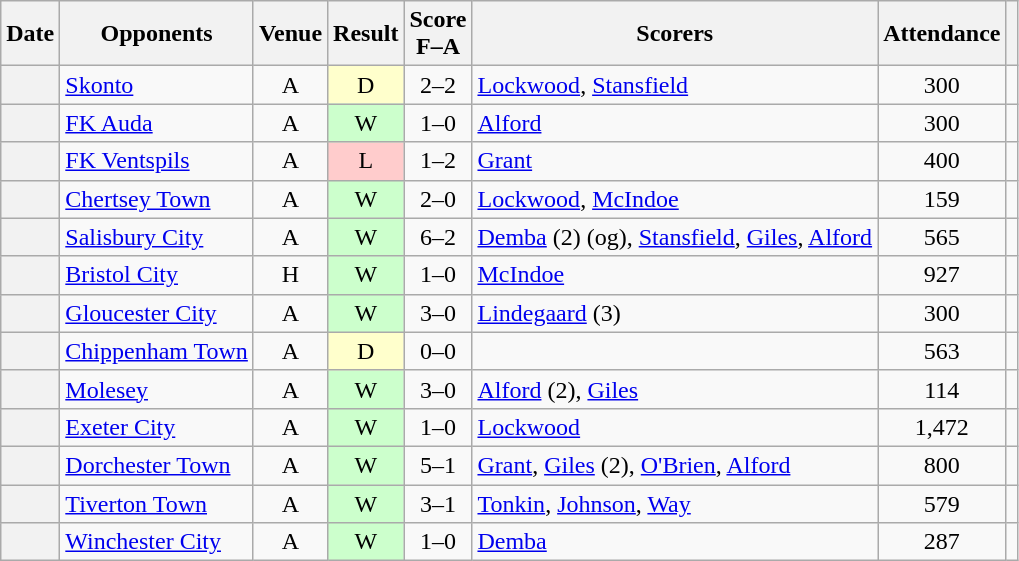<table class="wikitable plainrowheaders sortable" style="text-align:center">
<tr>
<th scope=col>Date</th>
<th scope=col>Opponents</th>
<th scope=col>Venue</th>
<th scope=col>Result</th>
<th scope=col>Score<br>F–A</th>
<th scope=col class=unsortable>Scorers</th>
<th scope=col>Attendance</th>
<th scope=col class=unsortable></th>
</tr>
<tr>
<th scope=row></th>
<td align=left><a href='#'>Skonto</a></td>
<td>A</td>
<td style="background-color:#FFFFCC">D</td>
<td>2–2</td>
<td align="left"><a href='#'>Lockwood</a>, <a href='#'>Stansfield</a></td>
<td>300</td>
<td></td>
</tr>
<tr>
<th scope=row></th>
<td align=left><a href='#'>FK Auda</a></td>
<td>A</td>
<td style="background-color:#CCFFCC">W</td>
<td>1–0</td>
<td align="left"><a href='#'>Alford</a></td>
<td>300</td>
<td></td>
</tr>
<tr>
<th scope=row></th>
<td align=left><a href='#'>FK Ventspils</a></td>
<td>A</td>
<td style="background-color:#FFCCCC">L</td>
<td>1–2</td>
<td align="left"><a href='#'>Grant</a></td>
<td>400</td>
<td></td>
</tr>
<tr>
<th scope=row></th>
<td align=left><a href='#'>Chertsey Town</a></td>
<td>A</td>
<td style="background-color:#CCFFCC">W</td>
<td>2–0</td>
<td align="left"><a href='#'>Lockwood</a>, <a href='#'>McIndoe</a></td>
<td>159</td>
<td></td>
</tr>
<tr>
<th scope=row></th>
<td align=left><a href='#'>Salisbury City</a></td>
<td>A</td>
<td style="background-color:#CCFFCC">W</td>
<td>6–2</td>
<td align="left"><a href='#'>Demba</a> (2)  (og), <a href='#'>Stansfield</a>, <a href='#'>Giles</a>, <a href='#'>Alford</a></td>
<td>565</td>
<td></td>
</tr>
<tr>
<th scope=row></th>
<td align=left><a href='#'>Bristol City</a></td>
<td>H</td>
<td style="background-color:#CCFFCC">W</td>
<td>1–0</td>
<td align="left"><a href='#'>McIndoe</a></td>
<td>927</td>
<td></td>
</tr>
<tr>
<th scope=row></th>
<td align=left><a href='#'>Gloucester City</a></td>
<td>A</td>
<td style="background-color:#CCFFCC">W</td>
<td>3–0</td>
<td align="left"><a href='#'>Lindegaard</a> (3)</td>
<td>300</td>
<td></td>
</tr>
<tr>
<th scope=row></th>
<td align=left><a href='#'>Chippenham Town</a></td>
<td>A</td>
<td style="background-color:#FFFFCC">D</td>
<td>0–0</td>
<td align="left"></td>
<td>563</td>
<td></td>
</tr>
<tr>
<th scope=row></th>
<td align=left><a href='#'>Molesey</a></td>
<td>A</td>
<td style="background-color:#CCFFCC">W</td>
<td>3–0</td>
<td align="left"><a href='#'>Alford</a> (2), <a href='#'>Giles</a></td>
<td>114</td>
<td></td>
</tr>
<tr>
<th scope=row></th>
<td align=left><a href='#'>Exeter City</a></td>
<td>A</td>
<td style="background-color:#CCFFCC">W</td>
<td>1–0</td>
<td align="left"><a href='#'>Lockwood</a></td>
<td>1,472</td>
<td></td>
</tr>
<tr>
<th scope=row></th>
<td align=left><a href='#'>Dorchester Town</a></td>
<td>A</td>
<td style="background-color:#CCFFCC">W</td>
<td>5–1</td>
<td align="left"><a href='#'>Grant</a>, <a href='#'>Giles</a> (2), <a href='#'>O'Brien</a>, <a href='#'>Alford</a></td>
<td>800</td>
<td></td>
</tr>
<tr>
<th scope=row></th>
<td align=left><a href='#'>Tiverton Town</a></td>
<td>A</td>
<td style="background-color:#CCFFCC">W</td>
<td>3–1</td>
<td align="left"><a href='#'>Tonkin</a>, <a href='#'>Johnson</a>, <a href='#'>Way</a></td>
<td>579</td>
<td></td>
</tr>
<tr>
<th scope=row></th>
<td align=left><a href='#'>Winchester City</a></td>
<td>A</td>
<td style="background-color:#CCFFCC">W</td>
<td>1–0</td>
<td align="left"><a href='#'>Demba</a></td>
<td>287</td>
<td></td>
</tr>
</table>
